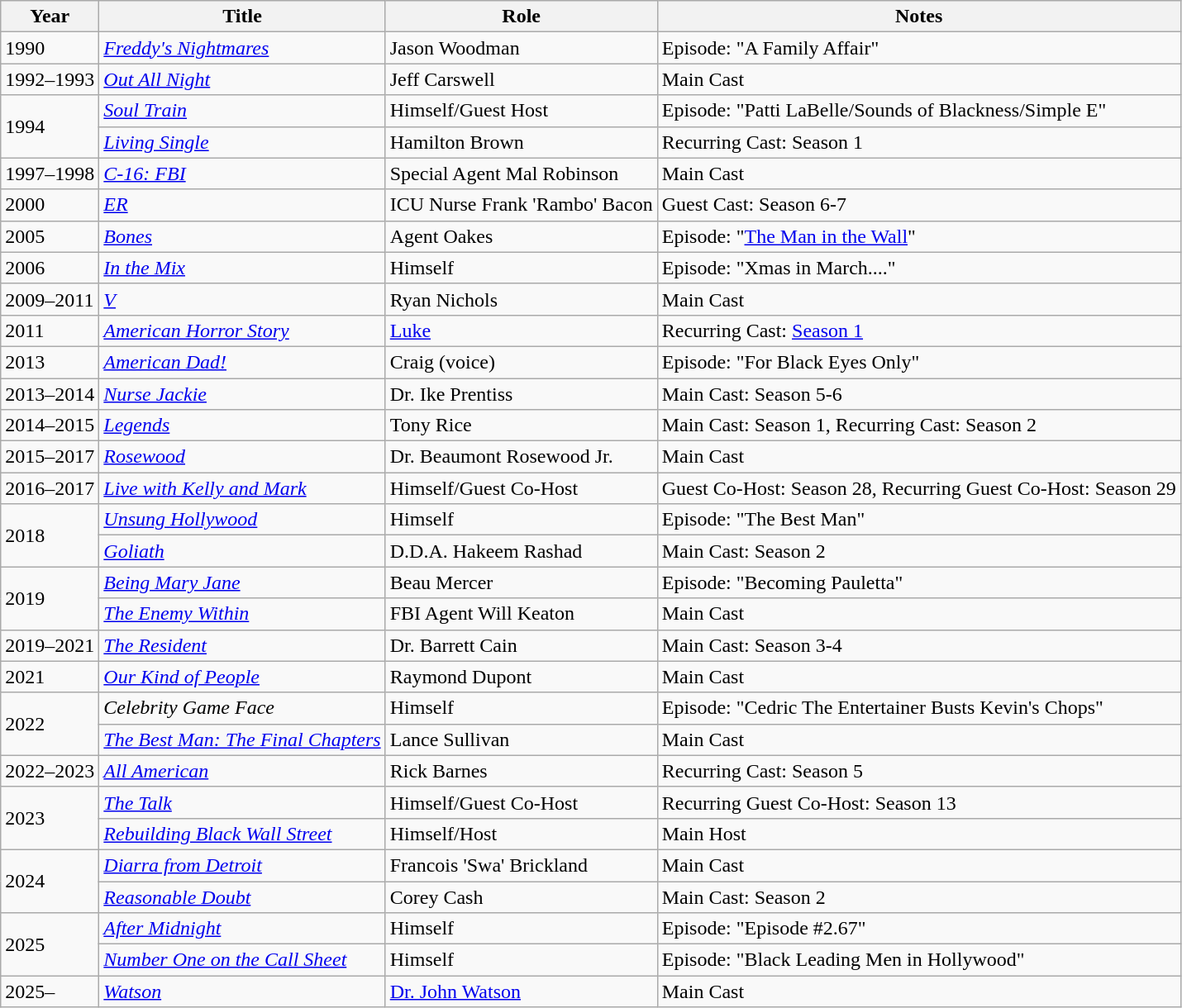<table class="wikitable sortable">
<tr>
<th>Year</th>
<th>Title</th>
<th>Role</th>
<th>Notes</th>
</tr>
<tr>
<td>1990</td>
<td><em><a href='#'>Freddy's Nightmares</a></em></td>
<td>Jason Woodman</td>
<td>Episode: "A Family Affair"</td>
</tr>
<tr>
<td>1992–1993</td>
<td><em><a href='#'>Out All Night</a></em></td>
<td>Jeff Carswell</td>
<td>Main Cast</td>
</tr>
<tr>
<td rowspan=2>1994</td>
<td><em><a href='#'>Soul Train</a></em></td>
<td>Himself/Guest Host</td>
<td>Episode: "Patti LaBelle/Sounds of Blackness/Simple E"</td>
</tr>
<tr>
<td><em><a href='#'>Living Single</a></em></td>
<td>Hamilton Brown</td>
<td>Recurring Cast: Season 1</td>
</tr>
<tr>
<td>1997–1998</td>
<td><em><a href='#'>C-16: FBI</a></em></td>
<td>Special Agent Mal Robinson</td>
<td>Main Cast</td>
</tr>
<tr>
<td>2000</td>
<td><em><a href='#'>ER</a></em></td>
<td>ICU Nurse Frank 'Rambo' Bacon</td>
<td>Guest Cast: Season 6-7</td>
</tr>
<tr>
<td>2005</td>
<td><em><a href='#'>Bones</a></em></td>
<td>Agent Oakes</td>
<td>Episode: "<a href='#'>The Man in the Wall</a>"</td>
</tr>
<tr>
<td>2006</td>
<td><em><a href='#'>In the Mix</a></em></td>
<td>Himself</td>
<td>Episode: "Xmas in March...."</td>
</tr>
<tr>
<td>2009–2011</td>
<td><em><a href='#'>V</a></em></td>
<td>Ryan Nichols</td>
<td>Main Cast</td>
</tr>
<tr>
<td>2011</td>
<td><em><a href='#'>American Horror Story</a></em></td>
<td><a href='#'>Luke</a></td>
<td>Recurring Cast: <a href='#'>Season 1</a></td>
</tr>
<tr>
<td>2013</td>
<td><em><a href='#'>American Dad!</a></em></td>
<td>Craig (voice)</td>
<td>Episode: "For Black Eyes Only"</td>
</tr>
<tr>
<td>2013–2014</td>
<td><em><a href='#'>Nurse Jackie</a></em></td>
<td>Dr. Ike Prentiss</td>
<td>Main Cast: Season 5-6</td>
</tr>
<tr>
<td>2014–2015</td>
<td><em><a href='#'>Legends</a></em></td>
<td>Tony Rice</td>
<td>Main Cast: Season 1, Recurring Cast: Season 2</td>
</tr>
<tr>
<td>2015–2017</td>
<td><em><a href='#'>Rosewood</a></em></td>
<td>Dr. Beaumont Rosewood Jr.</td>
<td>Main Cast</td>
</tr>
<tr>
<td>2016–2017</td>
<td><em><a href='#'>Live with Kelly and Mark</a></em></td>
<td>Himself/Guest Co-Host</td>
<td>Guest Co-Host: Season 28, Recurring Guest Co-Host: Season 29</td>
</tr>
<tr>
<td rowspan=2>2018</td>
<td><em><a href='#'>Unsung Hollywood</a></em></td>
<td>Himself</td>
<td>Episode: "The Best Man"</td>
</tr>
<tr>
<td><em><a href='#'>Goliath</a></em></td>
<td>D.D.A. Hakeem Rashad</td>
<td>Main Cast: Season 2</td>
</tr>
<tr>
<td rowspan=2>2019</td>
<td><em><a href='#'>Being Mary Jane</a></em></td>
<td>Beau Mercer</td>
<td>Episode: "Becoming Pauletta"</td>
</tr>
<tr>
<td><em><a href='#'>The Enemy Within</a></em></td>
<td>FBI Agent Will Keaton</td>
<td>Main Cast</td>
</tr>
<tr>
<td>2019–2021</td>
<td><em><a href='#'>The Resident</a></em></td>
<td>Dr. Barrett Cain</td>
<td>Main Cast: Season 3-4</td>
</tr>
<tr>
<td>2021</td>
<td><em><a href='#'>Our Kind of People</a></em></td>
<td>Raymond Dupont</td>
<td>Main Cast</td>
</tr>
<tr>
<td rowspan=2>2022</td>
<td><em>Celebrity Game Face</em></td>
<td>Himself</td>
<td>Episode: "Cedric The Entertainer Busts Kevin's Chops"</td>
</tr>
<tr>
<td><em><a href='#'>The Best Man: The Final Chapters</a></em></td>
<td>Lance Sullivan</td>
<td>Main Cast</td>
</tr>
<tr>
<td>2022–2023</td>
<td><em><a href='#'>All American</a></em></td>
<td>Rick Barnes</td>
<td>Recurring Cast: Season 5</td>
</tr>
<tr>
<td rowspan=2>2023</td>
<td><em><a href='#'>The Talk</a></em></td>
<td>Himself/Guest Co-Host</td>
<td>Recurring Guest Co-Host: Season 13</td>
</tr>
<tr>
<td><em><a href='#'>Rebuilding Black Wall Street</a></em></td>
<td>Himself/Host</td>
<td>Main Host</td>
</tr>
<tr>
<td rowspan=2>2024</td>
<td><em><a href='#'>Diarra from Detroit</a></em></td>
<td>Francois 'Swa' Brickland</td>
<td>Main Cast</td>
</tr>
<tr>
<td><em><a href='#'>Reasonable Doubt</a></em></td>
<td>Corey Cash</td>
<td>Main Cast: Season 2</td>
</tr>
<tr>
<td rowspan=2>2025</td>
<td><em><a href='#'>After Midnight</a></em></td>
<td>Himself</td>
<td>Episode: "Episode #2.67"</td>
</tr>
<tr>
<td><em><a href='#'>Number One on the Call Sheet</a></em></td>
<td>Himself</td>
<td>Episode: "Black Leading Men in Hollywood"</td>
</tr>
<tr>
<td>2025–</td>
<td><em><a href='#'>Watson</a></em></td>
<td><a href='#'>Dr. John Watson</a></td>
<td>Main Cast</td>
</tr>
</table>
